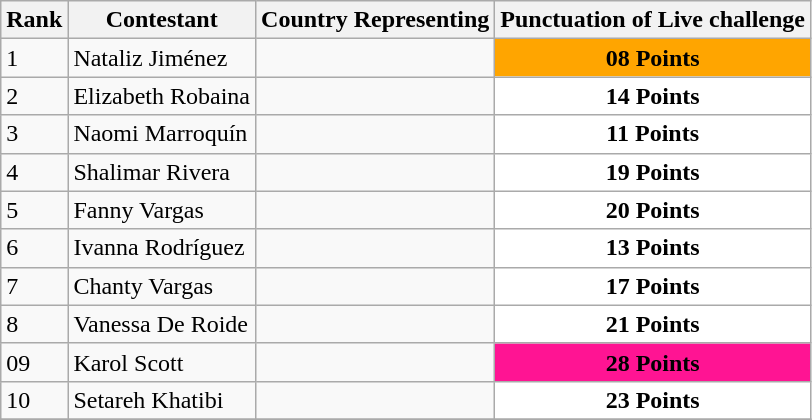<table class="wikitable">
<tr>
<th>Rank</th>
<th>Contestant</th>
<th>Country Representing</th>
<th>Punctuation of Live challenge</th>
</tr>
<tr>
<td>1</td>
<td>Nataliz Jiménez</td>
<td><strong></strong></td>
<td style="background:orange; text-align:Center;"><strong>08 Points</strong></td>
</tr>
<tr>
<td>2</td>
<td>Elizabeth Robaina</td>
<td><strong></strong></td>
<td style="background:white; text-align:Center;"><strong>14 Points</strong></td>
</tr>
<tr>
<td>3</td>
<td>Naomi Marroquín</td>
<td><strong></strong></td>
<td style="background:white; text-align:Center;"><strong>11 Points</strong></td>
</tr>
<tr>
<td>4</td>
<td>Shalimar Rivera</td>
<td><strong></strong></td>
<td style="background:white; text-align:Center;"><strong>19 Points</strong></td>
</tr>
<tr>
<td>5</td>
<td>Fanny Vargas</td>
<td><strong></strong></td>
<td style="background:white; text-align:Center;"><strong>20 Points</strong></td>
</tr>
<tr>
<td>6</td>
<td>Ivanna Rodríguez</td>
<td><strong></strong></td>
<td style="background:white; text-align:Center;"><strong>13 Points</strong></td>
</tr>
<tr>
<td>7</td>
<td>Chanty Vargas</td>
<td><strong></strong></td>
<td style="background:white; text-align:Center;"><strong>17 Points</strong></td>
</tr>
<tr>
<td>8</td>
<td>Vanessa De Roide</td>
<td><strong></strong></td>
<td style="background:white; text-align:Center;"><strong>21 Points</strong></td>
</tr>
<tr>
<td>09</td>
<td>Karol Scott</td>
<td><strong></strong></td>
<td style="background:deeppink; text-align:Center;"><strong>28 Points</strong></td>
</tr>
<tr>
<td>10</td>
<td>Setareh Khatibi</td>
<td><strong></strong></td>
<td style="background:white; text-align:Center;"><strong>23 Points</strong></td>
</tr>
<tr>
</tr>
</table>
